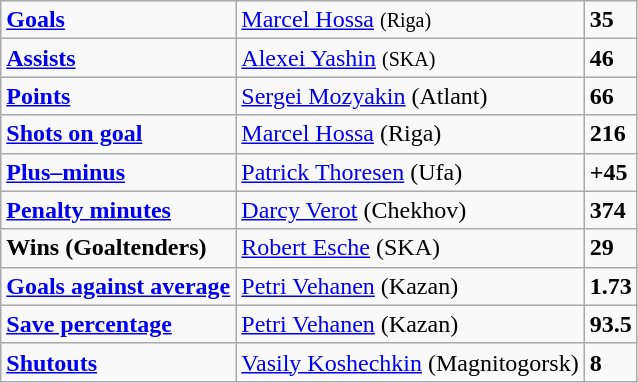<table class="wikitable" style="text-align:left;">
<tr>
<td><strong><a href='#'>Goals</a></strong></td>
<td> <a href='#'>Marcel Hossa</a> <small>(Riga)</small></td>
<td><strong>35</strong></td>
</tr>
<tr>
<td><strong><a href='#'>Assists</a></strong></td>
<td> <a href='#'>Alexei Yashin</a> <small>(SKA)</small></td>
<td><strong>46</strong></td>
</tr>
<tr>
<td><strong><a href='#'>Points</a></strong></td>
<td> <a href='#'>Sergei Mozyakin</a> (Atlant)<br></td>
<td><strong>66</strong></td>
</tr>
<tr>
<td><strong><a href='#'>Shots on goal</a></strong></td>
<td> <a href='#'>Marcel Hossa</a> (Riga)</td>
<td><strong>216</strong></td>
</tr>
<tr>
<td><strong><a href='#'>Plus–minus</a></strong></td>
<td> <a href='#'>Patrick Thoresen</a> (Ufa)</td>
<td><strong>+45</strong></td>
</tr>
<tr>
<td><strong><a href='#'>Penalty minutes</a></strong></td>
<td> <a href='#'>Darcy Verot</a> (Chekhov)</td>
<td><strong>374</strong></td>
</tr>
<tr>
<td><strong>Wins (Goaltenders)</strong></td>
<td> <a href='#'>Robert Esche</a> (SKA)</td>
<td><strong>29</strong></td>
</tr>
<tr>
<td><strong><a href='#'>Goals against average</a></strong></td>
<td> <a href='#'>Petri Vehanen</a> (Kazan)</td>
<td><strong>1.73</strong></td>
</tr>
<tr>
<td><strong><a href='#'>Save percentage</a></strong></td>
<td> <a href='#'>Petri Vehanen</a> (Kazan)</td>
<td><strong>93.5</strong></td>
</tr>
<tr>
<td><strong><a href='#'>Shutouts</a></strong></td>
<td> <a href='#'>Vasily Koshechkin</a> (Magnitogorsk)</td>
<td><strong>8</strong></td>
</tr>
</table>
